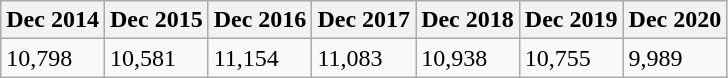<table class="wikitable">
<tr>
<th>Dec 2014</th>
<th>Dec 2015</th>
<th>Dec 2016</th>
<th>Dec 2017</th>
<th>Dec 2018</th>
<th>Dec 2019</th>
<th>Dec 2020</th>
</tr>
<tr>
<td>10,798</td>
<td>10,581</td>
<td>11,154</td>
<td>11,083</td>
<td>10,938</td>
<td>10,755</td>
<td>9,989</td>
</tr>
</table>
